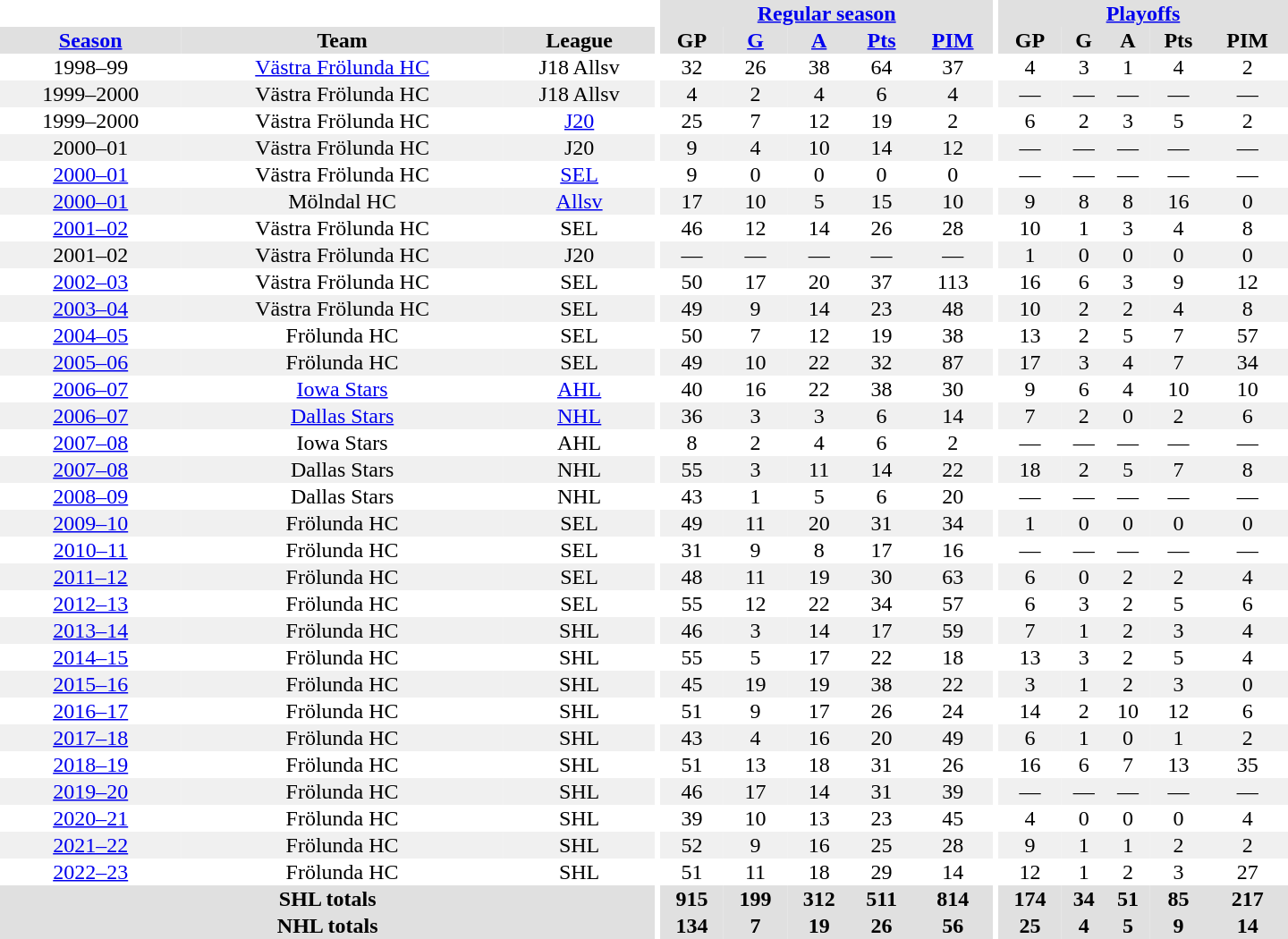<table border="0" cellpadding="1" cellspacing="0" style="text-align:center; width:60em;">
<tr bgcolor="#e0e0e0">
<th colspan="3" bgcolor="#ffffff"></th>
<th rowspan="100" bgcolor="#ffffff"></th>
<th colspan="5"><a href='#'>Regular season</a></th>
<th rowspan="100" bgcolor="#ffffff"></th>
<th colspan="5"><a href='#'>Playoffs</a></th>
</tr>
<tr bgcolor="#e0e0e0">
<th><a href='#'>Season</a></th>
<th>Team</th>
<th>League</th>
<th>GP</th>
<th><a href='#'>G</a></th>
<th><a href='#'>A</a></th>
<th><a href='#'>Pts</a></th>
<th><a href='#'>PIM</a></th>
<th>GP</th>
<th>G</th>
<th>A</th>
<th>Pts</th>
<th>PIM</th>
</tr>
<tr>
<td>1998–99</td>
<td><a href='#'>Västra Frölunda HC</a></td>
<td>J18 Allsv</td>
<td>32</td>
<td>26</td>
<td>38</td>
<td>64</td>
<td>37</td>
<td>4</td>
<td>3</td>
<td>1</td>
<td>4</td>
<td>2</td>
</tr>
<tr bgcolor="#f0f0f0">
<td>1999–2000</td>
<td>Västra Frölunda HC</td>
<td>J18 Allsv</td>
<td>4</td>
<td>2</td>
<td>4</td>
<td>6</td>
<td>4</td>
<td>—</td>
<td>—</td>
<td>—</td>
<td>—</td>
<td>—</td>
</tr>
<tr>
<td>1999–2000</td>
<td>Västra Frölunda HC</td>
<td><a href='#'>J20</a></td>
<td>25</td>
<td>7</td>
<td>12</td>
<td>19</td>
<td>2</td>
<td>6</td>
<td>2</td>
<td>3</td>
<td>5</td>
<td>2</td>
</tr>
<tr bgcolor="#f0f0f0">
<td>2000–01</td>
<td>Västra Frölunda HC</td>
<td>J20</td>
<td>9</td>
<td>4</td>
<td>10</td>
<td>14</td>
<td>12</td>
<td>—</td>
<td>—</td>
<td>—</td>
<td>—</td>
<td>—</td>
</tr>
<tr>
<td><a href='#'>2000–01</a></td>
<td>Västra Frölunda HC</td>
<td><a href='#'>SEL</a></td>
<td>9</td>
<td>0</td>
<td>0</td>
<td>0</td>
<td>0</td>
<td>—</td>
<td>—</td>
<td>—</td>
<td>—</td>
<td>—</td>
</tr>
<tr bgcolor="#f0f0f0">
<td><a href='#'>2000–01</a></td>
<td>Mölndal HC</td>
<td><a href='#'>Allsv</a></td>
<td>17</td>
<td>10</td>
<td>5</td>
<td>15</td>
<td>10</td>
<td>9</td>
<td>8</td>
<td>8</td>
<td>16</td>
<td>0</td>
</tr>
<tr>
<td><a href='#'>2001–02</a></td>
<td>Västra Frölunda HC</td>
<td>SEL</td>
<td>46</td>
<td>12</td>
<td>14</td>
<td>26</td>
<td>28</td>
<td>10</td>
<td>1</td>
<td>3</td>
<td>4</td>
<td>8</td>
</tr>
<tr bgcolor="#f0f0f0">
<td>2001–02</td>
<td>Västra Frölunda HC</td>
<td>J20</td>
<td>—</td>
<td>—</td>
<td>—</td>
<td>—</td>
<td>—</td>
<td>1</td>
<td>0</td>
<td>0</td>
<td>0</td>
<td>0</td>
</tr>
<tr>
<td><a href='#'>2002–03</a></td>
<td>Västra Frölunda HC</td>
<td>SEL</td>
<td>50</td>
<td>17</td>
<td>20</td>
<td>37</td>
<td>113</td>
<td>16</td>
<td>6</td>
<td>3</td>
<td>9</td>
<td>12</td>
</tr>
<tr bgcolor="#f0f0f0">
<td><a href='#'>2003–04</a></td>
<td>Västra Frölunda HC</td>
<td>SEL</td>
<td>49</td>
<td>9</td>
<td>14</td>
<td>23</td>
<td>48</td>
<td>10</td>
<td>2</td>
<td>2</td>
<td>4</td>
<td>8</td>
</tr>
<tr>
<td><a href='#'>2004–05</a></td>
<td>Frölunda HC</td>
<td>SEL</td>
<td>50</td>
<td>7</td>
<td>12</td>
<td>19</td>
<td>38</td>
<td>13</td>
<td>2</td>
<td>5</td>
<td>7</td>
<td>57</td>
</tr>
<tr bgcolor="#f0f0f0">
<td><a href='#'>2005–06</a></td>
<td>Frölunda HC</td>
<td>SEL</td>
<td>49</td>
<td>10</td>
<td>22</td>
<td>32</td>
<td>87</td>
<td>17</td>
<td>3</td>
<td>4</td>
<td>7</td>
<td>34</td>
</tr>
<tr>
<td><a href='#'>2006–07</a></td>
<td><a href='#'>Iowa Stars</a></td>
<td><a href='#'>AHL</a></td>
<td>40</td>
<td>16</td>
<td>22</td>
<td>38</td>
<td>30</td>
<td>9</td>
<td>6</td>
<td>4</td>
<td>10</td>
<td>10</td>
</tr>
<tr bgcolor="#f0f0f0">
<td><a href='#'>2006–07</a></td>
<td><a href='#'>Dallas Stars</a></td>
<td><a href='#'>NHL</a></td>
<td>36</td>
<td>3</td>
<td>3</td>
<td>6</td>
<td>14</td>
<td>7</td>
<td>2</td>
<td>0</td>
<td>2</td>
<td>6</td>
</tr>
<tr>
<td><a href='#'>2007–08</a></td>
<td>Iowa Stars</td>
<td>AHL</td>
<td>8</td>
<td>2</td>
<td>4</td>
<td>6</td>
<td>2</td>
<td>—</td>
<td>—</td>
<td>—</td>
<td>—</td>
<td>—</td>
</tr>
<tr bgcolor="#f0f0f0">
<td><a href='#'>2007–08</a></td>
<td>Dallas Stars</td>
<td>NHL</td>
<td>55</td>
<td>3</td>
<td>11</td>
<td>14</td>
<td>22</td>
<td>18</td>
<td>2</td>
<td>5</td>
<td>7</td>
<td>8</td>
</tr>
<tr>
<td><a href='#'>2008–09</a></td>
<td>Dallas Stars</td>
<td>NHL</td>
<td>43</td>
<td>1</td>
<td>5</td>
<td>6</td>
<td>20</td>
<td>—</td>
<td>—</td>
<td>—</td>
<td>—</td>
<td>—</td>
</tr>
<tr bgcolor="#f0f0f0">
<td><a href='#'>2009–10</a></td>
<td>Frölunda HC</td>
<td>SEL</td>
<td>49</td>
<td>11</td>
<td>20</td>
<td>31</td>
<td>34</td>
<td>1</td>
<td>0</td>
<td>0</td>
<td>0</td>
<td>0</td>
</tr>
<tr>
<td><a href='#'>2010–11</a></td>
<td>Frölunda HC</td>
<td>SEL</td>
<td>31</td>
<td>9</td>
<td>8</td>
<td>17</td>
<td>16</td>
<td>—</td>
<td>—</td>
<td>—</td>
<td>—</td>
<td>—</td>
</tr>
<tr bgcolor="#f0f0f0">
<td><a href='#'>2011–12</a></td>
<td>Frölunda HC</td>
<td>SEL</td>
<td>48</td>
<td>11</td>
<td>19</td>
<td>30</td>
<td>63</td>
<td>6</td>
<td>0</td>
<td>2</td>
<td>2</td>
<td>4</td>
</tr>
<tr>
<td><a href='#'>2012–13</a></td>
<td>Frölunda HC</td>
<td>SEL</td>
<td>55</td>
<td>12</td>
<td>22</td>
<td>34</td>
<td>57</td>
<td>6</td>
<td>3</td>
<td>2</td>
<td>5</td>
<td>6</td>
</tr>
<tr bgcolor="#f0f0f0">
<td><a href='#'>2013–14</a></td>
<td>Frölunda HC</td>
<td>SHL</td>
<td>46</td>
<td>3</td>
<td>14</td>
<td>17</td>
<td>59</td>
<td>7</td>
<td>1</td>
<td>2</td>
<td>3</td>
<td>4</td>
</tr>
<tr>
<td><a href='#'>2014–15</a></td>
<td>Frölunda HC</td>
<td>SHL</td>
<td>55</td>
<td>5</td>
<td>17</td>
<td>22</td>
<td>18</td>
<td>13</td>
<td>3</td>
<td>2</td>
<td>5</td>
<td>4</td>
</tr>
<tr bgcolor="#f0f0f0">
<td><a href='#'>2015–16</a></td>
<td>Frölunda HC</td>
<td>SHL</td>
<td>45</td>
<td>19</td>
<td>19</td>
<td>38</td>
<td>22</td>
<td>3</td>
<td>1</td>
<td>2</td>
<td>3</td>
<td>0</td>
</tr>
<tr>
<td><a href='#'>2016–17</a></td>
<td>Frölunda HC</td>
<td>SHL</td>
<td>51</td>
<td>9</td>
<td>17</td>
<td>26</td>
<td>24</td>
<td>14</td>
<td>2</td>
<td>10</td>
<td>12</td>
<td>6</td>
</tr>
<tr bgcolor="#f0f0f0">
<td><a href='#'>2017–18</a></td>
<td>Frölunda HC</td>
<td>SHL</td>
<td>43</td>
<td>4</td>
<td>16</td>
<td>20</td>
<td>49</td>
<td>6</td>
<td>1</td>
<td>0</td>
<td>1</td>
<td>2</td>
</tr>
<tr>
<td><a href='#'>2018–19</a></td>
<td>Frölunda HC</td>
<td>SHL</td>
<td>51</td>
<td>13</td>
<td>18</td>
<td>31</td>
<td>26</td>
<td>16</td>
<td>6</td>
<td>7</td>
<td>13</td>
<td>35</td>
</tr>
<tr bgcolor="#f0f0f0">
<td><a href='#'>2019–20</a></td>
<td>Frölunda HC</td>
<td>SHL</td>
<td>46</td>
<td>17</td>
<td>14</td>
<td>31</td>
<td>39</td>
<td>—</td>
<td>—</td>
<td>—</td>
<td>—</td>
<td>—</td>
</tr>
<tr>
<td><a href='#'>2020–21</a></td>
<td>Frölunda HC</td>
<td>SHL</td>
<td>39</td>
<td>10</td>
<td>13</td>
<td>23</td>
<td>45</td>
<td>4</td>
<td>0</td>
<td>0</td>
<td>0</td>
<td>4</td>
</tr>
<tr bgcolor="#f0f0f0">
<td><a href='#'>2021–22</a></td>
<td>Frölunda HC</td>
<td>SHL</td>
<td>52</td>
<td>9</td>
<td>16</td>
<td>25</td>
<td>28</td>
<td>9</td>
<td>1</td>
<td>1</td>
<td>2</td>
<td>2</td>
</tr>
<tr>
<td><a href='#'>2022–23</a></td>
<td>Frölunda HC</td>
<td>SHL</td>
<td>51</td>
<td>11</td>
<td>18</td>
<td>29</td>
<td>14</td>
<td>12</td>
<td>1</td>
<td>2</td>
<td>3</td>
<td>27</td>
</tr>
<tr bgcolor="#e0e0e0">
<th colspan="3">SHL totals</th>
<th>915</th>
<th>199</th>
<th>312</th>
<th>511</th>
<th>814</th>
<th>174</th>
<th>34</th>
<th>51</th>
<th>85</th>
<th>217</th>
</tr>
<tr bgcolor="#e0e0e0">
<th colspan="3">NHL totals</th>
<th>134</th>
<th>7</th>
<th>19</th>
<th>26</th>
<th>56</th>
<th>25</th>
<th>4</th>
<th>5</th>
<th>9</th>
<th>14</th>
</tr>
</table>
